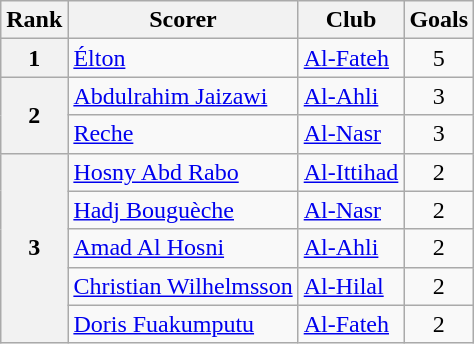<table class="wikitable" style="text-align:center">
<tr>
<th>Rank</th>
<th>Scorer</th>
<th>Club</th>
<th>Goals</th>
</tr>
<tr>
<th rowspan="1">1</th>
<td align=left> <a href='#'>Élton</a></td>
<td align=left><a href='#'>Al-Fateh</a></td>
<td>5</td>
</tr>
<tr>
<th rowspan="2">2</th>
<td align=left> <a href='#'>Abdulrahim Jaizawi</a></td>
<td align=left><a href='#'>Al-Ahli</a></td>
<td>3</td>
</tr>
<tr>
<td align=left> <a href='#'>Reche</a></td>
<td align=left><a href='#'>Al-Nasr</a></td>
<td>3</td>
</tr>
<tr>
<th rowspan="5">3</th>
<td align=left> <a href='#'>Hosny Abd Rabo</a></td>
<td align=left><a href='#'>Al-Ittihad</a></td>
<td>2</td>
</tr>
<tr>
<td align=left> <a href='#'>Hadj Bouguèche</a></td>
<td align=left><a href='#'>Al-Nasr</a></td>
<td>2</td>
</tr>
<tr>
<td align=left> <a href='#'>Amad Al Hosni</a></td>
<td align=left><a href='#'>Al-Ahli</a></td>
<td>2</td>
</tr>
<tr>
<td align=left> <a href='#'>Christian Wilhelmsson</a></td>
<td align=left><a href='#'>Al-Hilal</a></td>
<td>2</td>
</tr>
<tr>
<td align=left> <a href='#'>Doris Fuakumputu</a></td>
<td align=left><a href='#'>Al-Fateh</a></td>
<td>2</td>
</tr>
</table>
